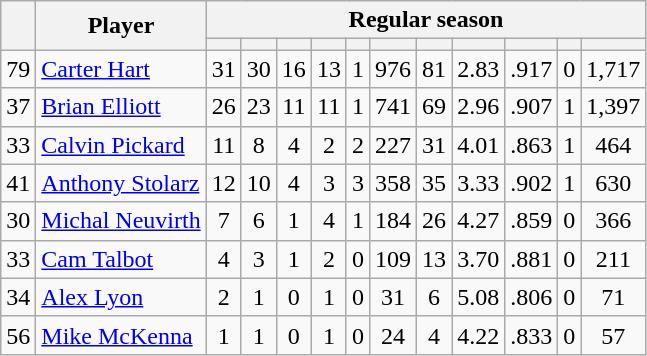<table class="wikitable plainrowheaders" style="text-align:center;">
<tr>
<th scope="col" rowspan="2"></th>
<th scope="col" rowspan="2">Player</th>
<th scope=colgroup colspan=11>Regular season</th>
</tr>
<tr>
<th scope="col"></th>
<th scope="col"></th>
<th scope="col"></th>
<th scope="col"></th>
<th scope="col"></th>
<th scope="col"></th>
<th scope="col"></th>
<th scope="col"></th>
<th scope="col"></th>
<th scope="col"></th>
<th scope="col"></th>
</tr>
<tr>
<td scope="row">79</td>
<td align="left"><a href='#'>Carter Hart</a></td>
<td>31</td>
<td>30</td>
<td>16</td>
<td>13</td>
<td>1</td>
<td>976</td>
<td>81</td>
<td>2.83</td>
<td>.917</td>
<td>0</td>
<td>1,717</td>
</tr>
<tr>
<td scope="row">37</td>
<td align="left"><a href='#'>Brian Elliott</a></td>
<td>26</td>
<td>23</td>
<td>11</td>
<td>11</td>
<td>1</td>
<td>741</td>
<td>69</td>
<td>2.96</td>
<td>.907</td>
<td>1</td>
<td>1,397</td>
</tr>
<tr>
<td scope="row">33</td>
<td align="left"><a href='#'>Calvin Pickard</a></td>
<td>11</td>
<td>8</td>
<td>4</td>
<td>2</td>
<td>2</td>
<td>227</td>
<td>31</td>
<td>4.01</td>
<td>.863</td>
<td>1</td>
<td>464</td>
</tr>
<tr>
<td scope="row">41</td>
<td align="left"><a href='#'>Anthony Stolarz</a></td>
<td>12</td>
<td>10</td>
<td>4</td>
<td>3</td>
<td>3</td>
<td>358</td>
<td>35</td>
<td>3.33</td>
<td>.902</td>
<td>1</td>
<td>630</td>
</tr>
<tr>
<td scope="row">30</td>
<td align="left"><a href='#'>Michal Neuvirth</a></td>
<td>7</td>
<td>6</td>
<td>1</td>
<td>4</td>
<td>1</td>
<td>184</td>
<td>26</td>
<td>4.27</td>
<td>.859</td>
<td>0</td>
<td>366</td>
</tr>
<tr>
<td scope="row">33</td>
<td align="left"><a href='#'>Cam Talbot</a></td>
<td>4</td>
<td>3</td>
<td>1</td>
<td>2</td>
<td>0</td>
<td>109</td>
<td>13</td>
<td>3.70</td>
<td>.881</td>
<td>0</td>
<td>211</td>
</tr>
<tr>
<td scope="row">34</td>
<td align="left"><a href='#'>Alex Lyon</a></td>
<td>2</td>
<td>1</td>
<td>0</td>
<td>1</td>
<td>0</td>
<td>31</td>
<td>6</td>
<td>5.08</td>
<td>.806</td>
<td>0</td>
<td>71</td>
</tr>
<tr>
<td scope="row">56</td>
<td align="left"><a href='#'>Mike McKenna</a></td>
<td>1</td>
<td>1</td>
<td>0</td>
<td>1</td>
<td>0</td>
<td>24</td>
<td>4</td>
<td>4.22</td>
<td>.833</td>
<td>0</td>
<td>57</td>
</tr>
</table>
